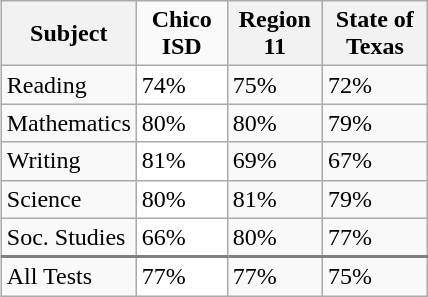<table class="wikitable" style="float:right; margin-left: 15px; width: 285px;">
<tr>
<th>Subject</th>
<th style="background:#fafafa;">Chico ISD</th>
<th>Region 11</th>
<th>State of Texas</th>
</tr>
<tr>
<td>Reading</td>
<td style="background:#fff;">74%</td>
<td>75%</td>
<td>72%</td>
</tr>
<tr>
<td>Mathematics</td>
<td style="background:#fff;">80%</td>
<td>80%</td>
<td>79%</td>
</tr>
<tr>
<td>Writing</td>
<td style="background:#fff;">81%</td>
<td>69%</td>
<td>67%</td>
</tr>
<tr>
<td>Science</td>
<td style="background:#fff;">80%</td>
<td>81%</td>
<td>79%</td>
</tr>
<tr>
<td style="border-bottom:2px solid gray;">Soc. Studies</td>
<td style="border-bottom:2px solid gray; background:#fff;">66%</td>
<td style="border-bottom:2px solid gray;">80%</td>
<td style="border-bottom:2px solid gray;">77%</td>
</tr>
<tr>
<td>All Tests</td>
<td style="background:#fff;">77%</td>
<td>77%</td>
<td>75%</td>
</tr>
</table>
